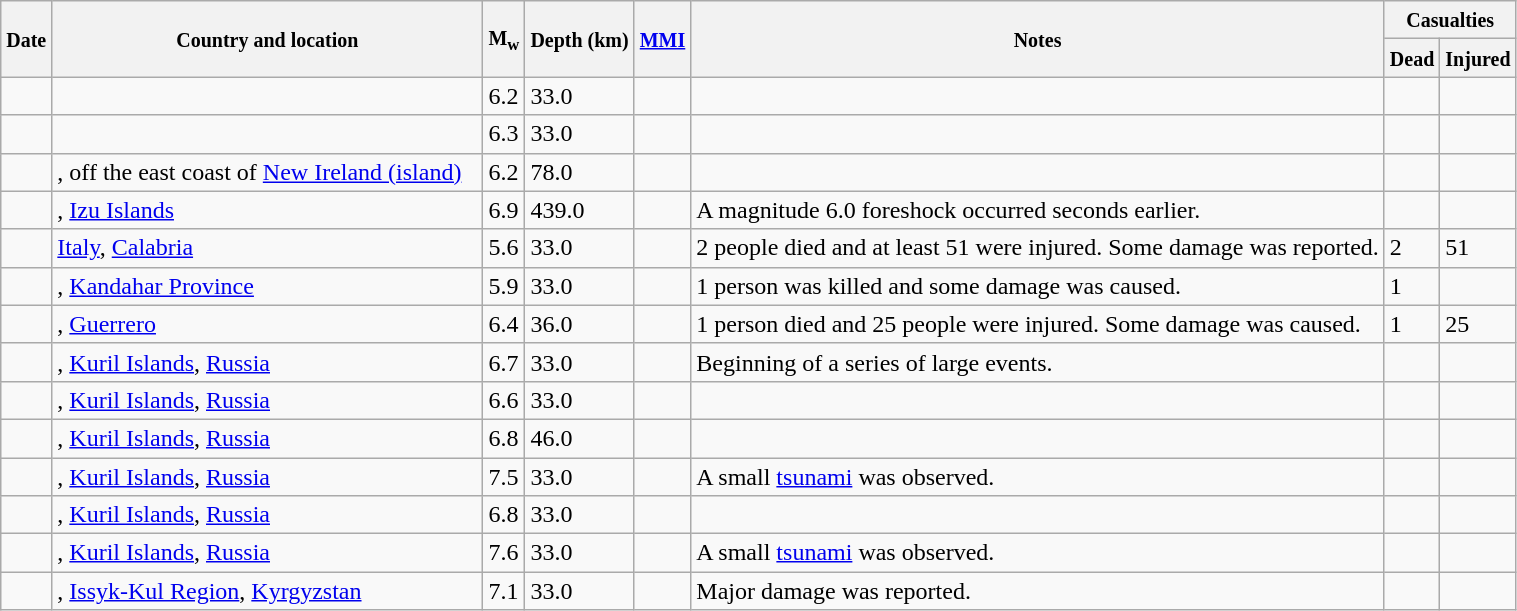<table class="wikitable sortable sort-under" style="border:1px black; margin-left:1em;">
<tr>
<th rowspan="2"><small>Date</small></th>
<th rowspan="2" style="width: 280px"><small>Country and location</small></th>
<th rowspan="2"><small>M<sub>w</sub></small></th>
<th rowspan="2"><small>Depth (km)</small></th>
<th rowspan="2"><small><a href='#'>MMI</a></small></th>
<th rowspan="2" class="unsortable"><small>Notes</small></th>
<th colspan="2"><small>Casualties</small></th>
</tr>
<tr>
<th><small>Dead</small></th>
<th><small>Injured</small></th>
</tr>
<tr>
<td></td>
<td></td>
<td>6.2</td>
<td>33.0</td>
<td></td>
<td></td>
<td></td>
<td></td>
</tr>
<tr>
<td></td>
<td></td>
<td>6.3</td>
<td>33.0</td>
<td></td>
<td></td>
<td></td>
<td></td>
</tr>
<tr>
<td></td>
<td>, off the east coast of <a href='#'>New Ireland (island)</a></td>
<td>6.2</td>
<td>78.0</td>
<td></td>
<td></td>
<td></td>
<td></td>
</tr>
<tr>
<td></td>
<td>, <a href='#'>Izu Islands</a></td>
<td>6.9</td>
<td>439.0</td>
<td></td>
<td>A magnitude 6.0 foreshock occurred seconds earlier.</td>
<td></td>
<td></td>
</tr>
<tr>
<td></td>
<td> <a href='#'>Italy</a>, <a href='#'>Calabria</a></td>
<td>5.6</td>
<td>33.0</td>
<td></td>
<td>2 people died and at least 51 were injured. Some damage was reported.</td>
<td>2</td>
<td>51</td>
</tr>
<tr>
<td></td>
<td>, <a href='#'>Kandahar Province</a></td>
<td>5.9</td>
<td>33.0</td>
<td></td>
<td>1 person was killed and some damage was caused.</td>
<td>1</td>
<td></td>
</tr>
<tr>
<td></td>
<td>, <a href='#'>Guerrero</a></td>
<td>6.4</td>
<td>36.0</td>
<td></td>
<td>1 person died and 25 people were injured. Some damage was caused.</td>
<td>1</td>
<td>25</td>
</tr>
<tr>
<td></td>
<td>, <a href='#'>Kuril Islands</a>, <a href='#'>Russia</a></td>
<td>6.7</td>
<td>33.0</td>
<td></td>
<td>Beginning of a series of large events.</td>
<td></td>
<td></td>
</tr>
<tr>
<td></td>
<td>, <a href='#'>Kuril Islands</a>, <a href='#'>Russia</a></td>
<td>6.6</td>
<td>33.0</td>
<td></td>
<td></td>
<td></td>
<td></td>
</tr>
<tr>
<td></td>
<td>, <a href='#'>Kuril Islands</a>, <a href='#'>Russia</a></td>
<td>6.8</td>
<td>46.0</td>
<td></td>
<td></td>
<td></td>
<td></td>
</tr>
<tr>
<td></td>
<td>, <a href='#'>Kuril Islands</a>, <a href='#'>Russia</a></td>
<td>7.5</td>
<td>33.0</td>
<td></td>
<td>A small <a href='#'>tsunami</a> was observed.</td>
<td></td>
<td></td>
</tr>
<tr>
<td></td>
<td>, <a href='#'>Kuril Islands</a>, <a href='#'>Russia</a></td>
<td>6.8</td>
<td>33.0</td>
<td></td>
<td></td>
<td></td>
<td></td>
</tr>
<tr>
<td></td>
<td>, <a href='#'>Kuril Islands</a>, <a href='#'>Russia</a></td>
<td>7.6</td>
<td>33.0</td>
<td></td>
<td>A small <a href='#'>tsunami</a> was observed.</td>
<td></td>
<td></td>
</tr>
<tr>
<td></td>
<td>, <a href='#'>Issyk-Kul Region</a>, <a href='#'>Kyrgyzstan</a></td>
<td>7.1</td>
<td>33.0</td>
<td></td>
<td>Major damage was reported.</td>
<td></td>
<td></td>
</tr>
</table>
